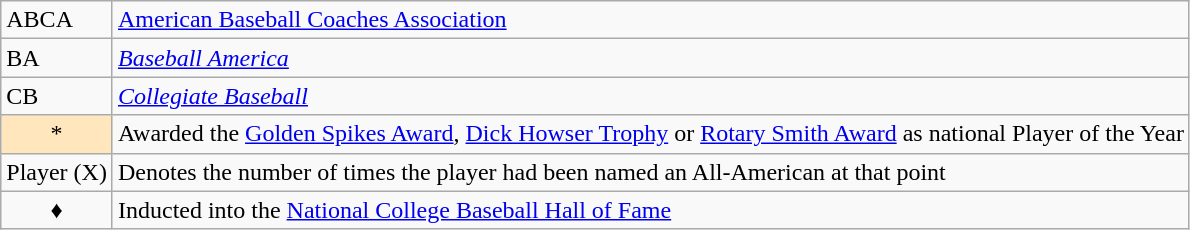<table class="wikitable">
<tr>
<td>ABCA</td>
<td><a href='#'>American Baseball Coaches Association</a></td>
</tr>
<tr>
<td>BA</td>
<td><em><a href='#'>Baseball America</a></em></td>
</tr>
<tr>
<td>CB</td>
<td><em><a href='#'>Collegiate Baseball</a></em></td>
</tr>
<tr>
<td style="background-color:#FFE6BD; text-align:center">*</td>
<td>Awarded the <a href='#'>Golden Spikes Award</a>, <a href='#'>Dick Howser Trophy</a> or <a href='#'>Rotary Smith Award</a> as national Player of the Year</td>
</tr>
<tr>
<td>Player (X)</td>
<td>Denotes the number of times the player had been named an All-American at that point</td>
</tr>
<tr>
<td style="text-align:center">♦</td>
<td>Inducted into the <a href='#'>National College Baseball Hall of Fame</a></td>
</tr>
</table>
